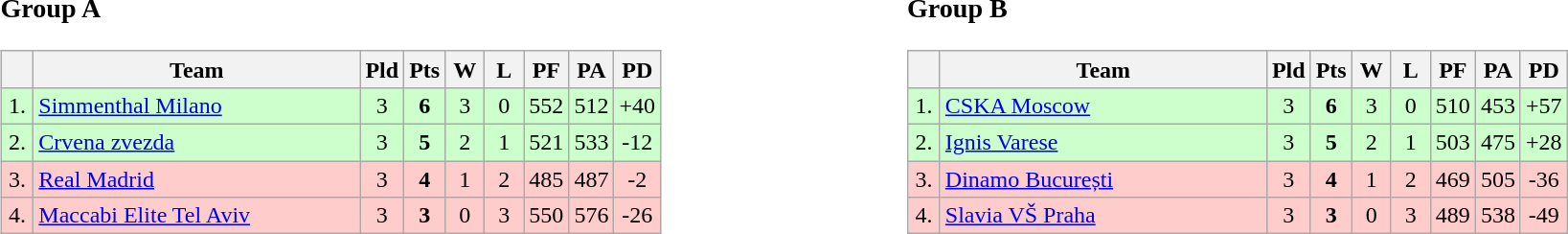<table>
<tr>
<td style="vertical-align:top; width:33%;"><br><h3>Group A</h3><table class="wikitable" style="text-align:center">
<tr>
<th width=15></th>
<th width=220>Team</th>
<th width=20>Pld</th>
<th width=20>Pts</th>
<th width=20>W</th>
<th width=20>L</th>
<th width=20>PF</th>
<th width=20>PA</th>
<th width=20>PD</th>
</tr>
<tr style="background: #ccffcc;">
<td>1.</td>
<td align=left> <a href='#'>Simmenthal Milano</a></td>
<td>3</td>
<td><strong>6</strong></td>
<td>3</td>
<td>0</td>
<td>552</td>
<td>512</td>
<td>+40</td>
</tr>
<tr style="background: #ccffcc;">
<td>2.</td>
<td align=left> <a href='#'>Crvena zvezda</a></td>
<td>3</td>
<td><strong>5</strong></td>
<td>2</td>
<td>1</td>
<td>521</td>
<td>533</td>
<td>-12</td>
</tr>
<tr style="background: #ffcccc;">
<td>3.</td>
<td align=left> <a href='#'>Real Madrid</a></td>
<td>3</td>
<td><strong>4</strong></td>
<td>1</td>
<td>2</td>
<td>485</td>
<td>487</td>
<td>-2</td>
</tr>
<tr style="background: #ffcccc;">
<td>4.</td>
<td align=left> <a href='#'>Maccabi Elite Tel Aviv</a></td>
<td>3</td>
<td><strong>3</strong></td>
<td>0</td>
<td>3</td>
<td>550</td>
<td>576</td>
<td>-26</td>
</tr>
</table>
</td>
<td style="vertical-align:top; width:33%;"><br><h3>Group B</h3><table class="wikitable" style="text-align:center">
<tr>
<th width=15></th>
<th width=220>Team</th>
<th width=20>Pld</th>
<th width=20>Pts</th>
<th width=20>W</th>
<th width=20>L</th>
<th width=20>PF</th>
<th width=20>PA</th>
<th width=20>PD</th>
</tr>
<tr style="background: #ccffcc;">
<td>1.</td>
<td align=left> <a href='#'>CSKA Moscow</a></td>
<td>3</td>
<td><strong>6</strong></td>
<td>3</td>
<td>0</td>
<td>510</td>
<td>453</td>
<td>+57</td>
</tr>
<tr style="background: #ccffcc;">
<td>2.</td>
<td align=left> <a href='#'>Ignis Varese</a></td>
<td>3</td>
<td><strong>5</strong></td>
<td>2</td>
<td>1</td>
<td>503</td>
<td>475</td>
<td>+28</td>
</tr>
<tr style="background: #ffcccc;">
<td>3.</td>
<td align=left> <a href='#'>Dinamo București</a></td>
<td>3</td>
<td><strong>4</strong></td>
<td>1</td>
<td>2</td>
<td>469</td>
<td>505</td>
<td>-36</td>
</tr>
<tr style="background: #ffcccc;">
<td>4.</td>
<td align=left> <a href='#'>Slavia VŠ Praha</a></td>
<td>3</td>
<td><strong>3</strong></td>
<td>0</td>
<td>3</td>
<td>489</td>
<td>538</td>
<td>-49</td>
</tr>
</table>
</td>
</tr>
</table>
